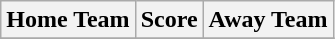<table class="wikitable" style="text-align: center">
<tr>
<th>Home Team</th>
<th>Score</th>
<th>Away Team</th>
</tr>
<tr>
</tr>
</table>
